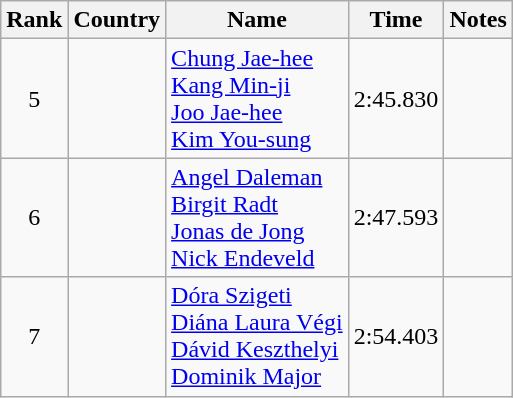<table class="wikitable sortable" style="text-align:center">
<tr>
<th>Rank</th>
<th>Country</th>
<th>Name</th>
<th>Time</th>
<th>Notes</th>
</tr>
<tr>
<td>5</td>
<td align=left></td>
<td align=left><a href='#'>Chung Jae-hee</a><br><a href='#'>Kang Min-ji</a><br><a href='#'>Joo Jae-hee</a><br><a href='#'>Kim You-sung</a></td>
<td>2:45.830</td>
<td></td>
</tr>
<tr>
<td>6</td>
<td align=left></td>
<td align=left><a href='#'>Angel Daleman</a><br><a href='#'>Birgit Radt</a><br><a href='#'>Jonas de Jong</a><br><a href='#'>Nick Endeveld</a></td>
<td>2:47.593</td>
<td></td>
</tr>
<tr>
<td>7</td>
<td align=left></td>
<td align=left><a href='#'>Dóra Szigeti</a><br><a href='#'>Diána Laura Végi</a><br><a href='#'>Dávid Keszthelyi</a><br><a href='#'>Dominik Major</a></td>
<td>2:54.403</td>
<td></td>
</tr>
</table>
